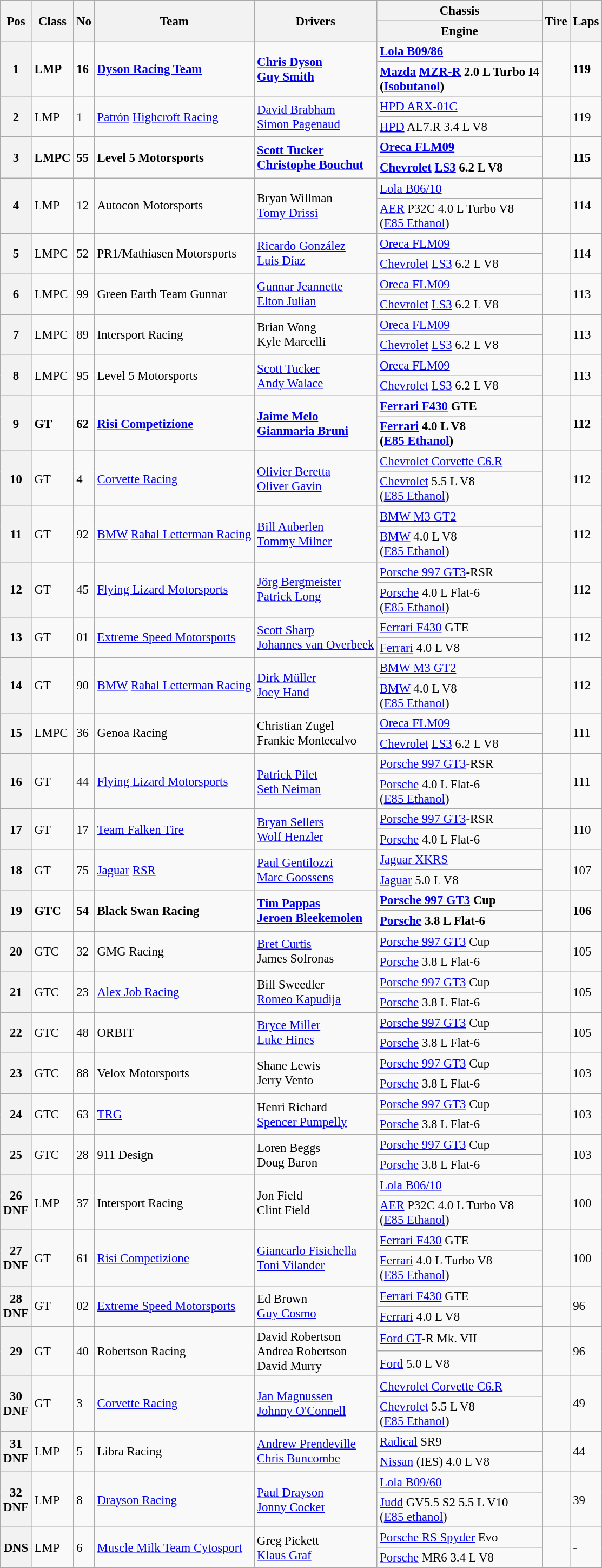<table class="wikitable" style="font-size: 95%;">
<tr>
<th rowspan=2>Pos</th>
<th rowspan=2>Class</th>
<th rowspan=2>No</th>
<th rowspan=2>Team</th>
<th rowspan=2>Drivers</th>
<th>Chassis</th>
<th rowspan=2>Tire</th>
<th rowspan=2>Laps</th>
</tr>
<tr>
<th>Engine</th>
</tr>
<tr style="font-weight:bold">
<th rowspan=2>1</th>
<td rowspan=2>LMP</td>
<td rowspan=2>16</td>
<td rowspan=2> <a href='#'>Dyson Racing Team</a></td>
<td rowspan=2> <a href='#'>Chris Dyson</a><br> <a href='#'>Guy Smith</a></td>
<td><a href='#'>Lola B09/86</a></td>
<td rowspan=2></td>
<td rowspan=2>119</td>
</tr>
<tr style="font-weight:bold">
<td><a href='#'>Mazda</a> <a href='#'>MZR-R</a> 2.0 L Turbo I4<br>(<a href='#'>Isobutanol</a>)</td>
</tr>
<tr>
<th rowspan=2>2</th>
<td rowspan=2>LMP</td>
<td rowspan=2>1</td>
<td rowspan=2> <a href='#'>Patrón</a> <a href='#'>Highcroft Racing</a></td>
<td rowspan=2> <a href='#'>David Brabham</a><br> <a href='#'>Simon Pagenaud</a></td>
<td><a href='#'>HPD ARX-01C</a></td>
<td rowspan=2></td>
<td rowspan=2>119</td>
</tr>
<tr>
<td><a href='#'>HPD</a> AL7.R 3.4 L V8</td>
</tr>
<tr style="font-weight:bold">
<th rowspan=2>3</th>
<td rowspan=2>LMPC</td>
<td rowspan=2>55</td>
<td rowspan=2> Level 5 Motorsports</td>
<td rowspan=2> <a href='#'>Scott Tucker</a><br> <a href='#'>Christophe Bouchut</a></td>
<td><a href='#'>Oreca FLM09</a></td>
<td rowspan=2></td>
<td rowspan=2>115</td>
</tr>
<tr style="font-weight:bold">
<td><a href='#'>Chevrolet</a> <a href='#'>LS3</a> 6.2 L V8</td>
</tr>
<tr>
<th rowspan=2>4</th>
<td rowspan=2>LMP</td>
<td rowspan=2>12</td>
<td rowspan=2> Autocon Motorsports</td>
<td rowspan=2> Bryan Willman<br> <a href='#'>Tomy Drissi</a></td>
<td><a href='#'>Lola B06/10</a></td>
<td rowspan=2></td>
<td rowspan=2>114</td>
</tr>
<tr>
<td><a href='#'>AER</a> P32C 4.0 L Turbo V8<br>(<a href='#'>E85 Ethanol</a>)</td>
</tr>
<tr>
<th rowspan=2>5</th>
<td rowspan=2>LMPC</td>
<td rowspan=2>52</td>
<td rowspan=2> PR1/Mathiasen Motorsports</td>
<td rowspan=2> <a href='#'>Ricardo González</a><br> <a href='#'>Luis Díaz</a></td>
<td><a href='#'>Oreca FLM09</a></td>
<td rowspan=2></td>
<td rowspan=2>114</td>
</tr>
<tr>
<td><a href='#'>Chevrolet</a> <a href='#'>LS3</a> 6.2 L V8</td>
</tr>
<tr>
<th rowspan=2>6</th>
<td rowspan=2>LMPC</td>
<td rowspan=2>99</td>
<td rowspan=2> Green Earth Team Gunnar</td>
<td rowspan=2> <a href='#'>Gunnar Jeannette</a><br> <a href='#'>Elton Julian</a></td>
<td><a href='#'>Oreca FLM09</a></td>
<td rowspan=2></td>
<td rowspan=2>113</td>
</tr>
<tr>
<td><a href='#'>Chevrolet</a> <a href='#'>LS3</a> 6.2 L V8</td>
</tr>
<tr>
<th rowspan=2>7</th>
<td rowspan=2>LMPC</td>
<td rowspan=2>89</td>
<td rowspan=2> Intersport Racing</td>
<td rowspan=2> Brian Wong<br> Kyle Marcelli</td>
<td><a href='#'>Oreca FLM09</a></td>
<td rowspan=2></td>
<td rowspan=2>113</td>
</tr>
<tr>
<td><a href='#'>Chevrolet</a> <a href='#'>LS3</a> 6.2 L V8</td>
</tr>
<tr>
<th rowspan=2>8</th>
<td rowspan=2>LMPC</td>
<td rowspan=2>95</td>
<td rowspan=2> Level 5 Motorsports</td>
<td rowspan=2> <a href='#'>Scott Tucker</a><br> <a href='#'>Andy Walace</a></td>
<td><a href='#'>Oreca FLM09</a></td>
<td rowspan=2></td>
<td rowspan=2>113</td>
</tr>
<tr>
<td><a href='#'>Chevrolet</a> <a href='#'>LS3</a> 6.2 L V8</td>
</tr>
<tr style="font-weight:bold">
<th rowspan=2>9</th>
<td rowspan=2>GT</td>
<td rowspan=2>62</td>
<td rowspan=2> <a href='#'>Risi Competizione</a></td>
<td rowspan=2> <a href='#'>Jaime Melo</a><br> <a href='#'>Gianmaria Bruni</a></td>
<td><a href='#'>Ferrari F430</a> GTE</td>
<td rowspan=2></td>
<td rowspan=2>112</td>
</tr>
<tr style="font-weight:bold">
<td><a href='#'>Ferrari</a> 4.0 L V8<br>(<a href='#'>E85 Ethanol</a>)</td>
</tr>
<tr>
<th rowspan=2>10</th>
<td rowspan=2>GT</td>
<td rowspan=2>4</td>
<td rowspan=2> <a href='#'>Corvette Racing</a></td>
<td rowspan=2> <a href='#'>Olivier Beretta</a><br> <a href='#'>Oliver Gavin</a></td>
<td><a href='#'>Chevrolet Corvette C6.R</a></td>
<td rowspan=2></td>
<td rowspan=2>112</td>
</tr>
<tr>
<td><a href='#'>Chevrolet</a> 5.5 L V8<br>(<a href='#'>E85 Ethanol</a>)</td>
</tr>
<tr>
<th rowspan=2>11</th>
<td rowspan=2>GT</td>
<td rowspan=2>92</td>
<td rowspan=2> <a href='#'>BMW</a> <a href='#'>Rahal Letterman Racing</a></td>
<td rowspan=2> <a href='#'>Bill Auberlen</a><br> <a href='#'>Tommy Milner</a></td>
<td><a href='#'>BMW M3 GT2</a></td>
<td rowspan=2></td>
<td rowspan=2>112</td>
</tr>
<tr>
<td><a href='#'>BMW</a> 4.0 L V8<br>(<a href='#'>E85 Ethanol</a>)</td>
</tr>
<tr>
<th rowspan=2>12</th>
<td rowspan=2>GT</td>
<td rowspan=2>45</td>
<td rowspan=2> <a href='#'>Flying Lizard Motorsports</a></td>
<td rowspan=2> <a href='#'>Jörg Bergmeister</a><br> <a href='#'>Patrick Long</a></td>
<td><a href='#'>Porsche 997 GT3</a>-RSR</td>
<td rowspan=2></td>
<td rowspan=2>112</td>
</tr>
<tr>
<td><a href='#'>Porsche</a> 4.0 L Flat-6<br>(<a href='#'>E85 Ethanol</a>)</td>
</tr>
<tr>
<th rowspan=2>13</th>
<td rowspan=2>GT</td>
<td rowspan=2>01</td>
<td rowspan=2> <a href='#'>Extreme Speed Motorsports</a></td>
<td rowspan=2> <a href='#'>Scott Sharp</a><br> <a href='#'>Johannes van Overbeek</a></td>
<td><a href='#'>Ferrari F430</a> GTE</td>
<td rowspan=2></td>
<td rowspan=2>112</td>
</tr>
<tr>
<td><a href='#'>Ferrari</a> 4.0 L V8</td>
</tr>
<tr>
<th rowspan=2>14</th>
<td rowspan=2>GT</td>
<td rowspan=2>90</td>
<td rowspan=2> <a href='#'>BMW</a> <a href='#'>Rahal Letterman Racing</a></td>
<td rowspan=2> <a href='#'>Dirk Müller</a><br> <a href='#'>Joey Hand</a></td>
<td><a href='#'>BMW M3 GT2</a></td>
<td rowspan=2></td>
<td rowspan=2>112</td>
</tr>
<tr>
<td><a href='#'>BMW</a> 4.0 L V8<br>(<a href='#'>E85 Ethanol</a>)</td>
</tr>
<tr>
<th rowspan=2>15</th>
<td rowspan=2>LMPC</td>
<td rowspan=2>36</td>
<td rowspan=2> Genoa Racing</td>
<td rowspan=2> Christian Zugel<br> Frankie Montecalvo</td>
<td><a href='#'>Oreca FLM09</a></td>
<td rowspan=2></td>
<td rowspan=2>111</td>
</tr>
<tr>
<td><a href='#'>Chevrolet</a> <a href='#'>LS3</a> 6.2 L V8</td>
</tr>
<tr>
<th rowspan=2>16</th>
<td rowspan=2>GT</td>
<td rowspan=2>44</td>
<td rowspan=2> <a href='#'>Flying Lizard Motorsports</a></td>
<td rowspan=2> <a href='#'>Patrick Pilet</a><br> <a href='#'>Seth Neiman</a></td>
<td><a href='#'>Porsche 997 GT3</a>-RSR</td>
<td rowspan=2></td>
<td rowspan=2>111</td>
</tr>
<tr>
<td><a href='#'>Porsche</a> 4.0 L Flat-6<br>(<a href='#'>E85 Ethanol</a>)</td>
</tr>
<tr>
<th rowspan=2>17</th>
<td rowspan=2>GT</td>
<td rowspan=2>17</td>
<td rowspan=2> <a href='#'>Team Falken Tire</a></td>
<td rowspan=2> <a href='#'>Bryan Sellers</a><br> <a href='#'>Wolf Henzler</a></td>
<td><a href='#'>Porsche 997 GT3</a>-RSR</td>
<td rowspan=2></td>
<td rowspan=2>110</td>
</tr>
<tr>
<td><a href='#'>Porsche</a> 4.0 L Flat-6</td>
</tr>
<tr>
<th rowspan=2>18</th>
<td rowspan=2>GT</td>
<td rowspan=2>75</td>
<td rowspan=2> <a href='#'>Jaguar</a> <a href='#'>RSR</a></td>
<td rowspan=2> <a href='#'>Paul Gentilozzi</a><br> <a href='#'>Marc Goossens</a></td>
<td><a href='#'>Jaguar XKRS</a></td>
<td rowspan=2></td>
<td rowspan=2>107</td>
</tr>
<tr>
<td><a href='#'>Jaguar</a> 5.0 L V8</td>
</tr>
<tr style="font-weight:bold">
<th rowspan=2>19</th>
<td rowspan=2>GTC</td>
<td rowspan=2>54</td>
<td rowspan=2> Black Swan Racing</td>
<td rowspan=2> <a href='#'>Tim Pappas</a><br> <a href='#'>Jeroen Bleekemolen</a></td>
<td><a href='#'>Porsche 997 GT3</a> Cup</td>
<td rowspan=2></td>
<td rowspan=2>106</td>
</tr>
<tr style="font-weight:bold">
<td><a href='#'>Porsche</a> 3.8 L Flat-6</td>
</tr>
<tr>
<th rowspan=2>20</th>
<td rowspan=2>GTC</td>
<td rowspan=2>32</td>
<td rowspan=2> GMG Racing</td>
<td rowspan=2> <a href='#'>Bret Curtis</a><br> James Sofronas</td>
<td><a href='#'>Porsche 997 GT3</a> Cup</td>
<td rowspan=2></td>
<td rowspan=2>105</td>
</tr>
<tr>
<td><a href='#'>Porsche</a> 3.8 L Flat-6</td>
</tr>
<tr>
<th rowspan=2>21</th>
<td rowspan=2>GTC</td>
<td rowspan=2>23</td>
<td rowspan=2> <a href='#'>Alex Job Racing</a></td>
<td rowspan=2> Bill Sweedler<br> <a href='#'>Romeo Kapudija</a></td>
<td><a href='#'>Porsche 997 GT3</a> Cup</td>
<td rowspan=2></td>
<td rowspan=2>105</td>
</tr>
<tr>
<td><a href='#'>Porsche</a> 3.8 L Flat-6</td>
</tr>
<tr>
<th rowspan=2>22</th>
<td rowspan=2>GTC</td>
<td rowspan=2>48</td>
<td rowspan=2> ORBIT</td>
<td rowspan=2> <a href='#'>Bryce Miller</a><br> <a href='#'>Luke Hines</a></td>
<td><a href='#'>Porsche 997 GT3</a> Cup</td>
<td rowspan=2></td>
<td rowspan=2>105</td>
</tr>
<tr>
<td><a href='#'>Porsche</a> 3.8 L Flat-6</td>
</tr>
<tr>
<th rowspan=2>23</th>
<td rowspan=2>GTC</td>
<td rowspan=2>88</td>
<td rowspan=2> Velox Motorsports</td>
<td rowspan=2> Shane Lewis<br> Jerry Vento</td>
<td><a href='#'>Porsche 997 GT3</a> Cup</td>
<td rowspan=2></td>
<td rowspan=2>103</td>
</tr>
<tr>
<td><a href='#'>Porsche</a> 3.8 L Flat-6</td>
</tr>
<tr>
<th rowspan=2>24</th>
<td rowspan=2>GTC</td>
<td rowspan=2>63</td>
<td rowspan=2> <a href='#'>TRG</a></td>
<td rowspan=2> Henri Richard<br> <a href='#'>Spencer Pumpelly</a></td>
<td><a href='#'>Porsche 997 GT3</a> Cup</td>
<td rowspan=2></td>
<td rowspan=2>103</td>
</tr>
<tr>
<td><a href='#'>Porsche</a> 3.8 L Flat-6</td>
</tr>
<tr>
<th rowspan=2>25</th>
<td rowspan=2>GTC</td>
<td rowspan=2>28</td>
<td rowspan=2> 911 Design</td>
<td rowspan=2> Loren Beggs<br> Doug Baron</td>
<td><a href='#'>Porsche 997 GT3</a> Cup</td>
<td rowspan=2></td>
<td rowspan=2>103</td>
</tr>
<tr>
<td><a href='#'>Porsche</a> 3.8 L Flat-6</td>
</tr>
<tr>
<th rowspan=2>26<br>DNF</th>
<td rowspan=2>LMP</td>
<td rowspan=2>37</td>
<td rowspan=2> Intersport Racing</td>
<td rowspan=2> Jon Field<br> Clint Field</td>
<td><a href='#'>Lola B06/10</a></td>
<td rowspan=2></td>
<td rowspan=2>100</td>
</tr>
<tr>
<td><a href='#'>AER</a> P32C 4.0 L Turbo V8<br>(<a href='#'>E85 Ethanol</a>)</td>
</tr>
<tr>
<th rowspan=2>27<br>DNF</th>
<td rowspan=2>GT</td>
<td rowspan=2>61</td>
<td rowspan=2> <a href='#'>Risi Competizione</a></td>
<td rowspan=2> <a href='#'>Giancarlo Fisichella</a><br> <a href='#'>Toni Vilander</a></td>
<td><a href='#'>Ferrari F430</a> GTE</td>
<td rowspan=2></td>
<td rowspan=2>100</td>
</tr>
<tr>
<td><a href='#'>Ferrari</a> 4.0 L Turbo V8<br>(<a href='#'>E85 Ethanol</a>)</td>
</tr>
<tr>
<th rowspan=2>28<br>DNF</th>
<td rowspan=2>GT</td>
<td rowspan=2>02</td>
<td rowspan=2> <a href='#'>Extreme Speed Motorsports</a></td>
<td rowspan=2> Ed Brown<br> <a href='#'>Guy Cosmo</a></td>
<td><a href='#'>Ferrari F430</a> GTE</td>
<td rowspan=2></td>
<td rowspan=2>96</td>
</tr>
<tr>
<td><a href='#'>Ferrari</a> 4.0 L V8</td>
</tr>
<tr>
<th rowspan=2>29</th>
<td rowspan=2>GT</td>
<td rowspan=2>40</td>
<td rowspan=2> Robertson Racing</td>
<td rowspan=2> David Robertson<br> Andrea Robertson<br> David Murry</td>
<td><a href='#'>Ford GT</a>-R Mk. VII</td>
<td rowspan=2></td>
<td rowspan=2>96</td>
</tr>
<tr>
<td><a href='#'>Ford</a> 5.0 L V8</td>
</tr>
<tr>
<th rowspan=2>30<br>DNF</th>
<td rowspan=2>GT</td>
<td rowspan=2>3</td>
<td rowspan=2> <a href='#'>Corvette Racing</a></td>
<td rowspan=2> <a href='#'>Jan Magnussen</a><br> <a href='#'>Johnny O'Connell</a></td>
<td><a href='#'>Chevrolet Corvette C6.R</a></td>
<td rowspan=2></td>
<td rowspan=2>49</td>
</tr>
<tr>
<td><a href='#'>Chevrolet</a> 5.5 L V8<br>(<a href='#'>E85 Ethanol</a>)</td>
</tr>
<tr>
<th rowspan=2>31<br>DNF</th>
<td rowspan=2>LMP</td>
<td rowspan=2>5</td>
<td rowspan=2> Libra Racing</td>
<td rowspan=2> <a href='#'>Andrew Prendeville</a><br> <a href='#'>Chris Buncombe</a></td>
<td><a href='#'>Radical</a> SR9</td>
<td rowspan=2></td>
<td rowspan=2>44</td>
</tr>
<tr>
<td><a href='#'>Nissan</a> (IES) 4.0 L V8</td>
</tr>
<tr>
<th rowspan=2>32<br>DNF</th>
<td rowspan=2>LMP</td>
<td rowspan=2>8</td>
<td rowspan=2> <a href='#'>Drayson Racing</a></td>
<td rowspan=2> <a href='#'>Paul Drayson</a><br> <a href='#'>Jonny Cocker</a></td>
<td><a href='#'>Lola B09/60</a></td>
<td rowspan=2></td>
<td rowspan=2>39</td>
</tr>
<tr>
<td><a href='#'>Judd</a> GV5.5 S2 5.5 L V10<br>(<a href='#'>E85 ethanol</a>)</td>
</tr>
<tr>
<th rowspan=2>DNS</th>
<td rowspan=2>LMP</td>
<td rowspan=2>6</td>
<td rowspan=2> <a href='#'>Muscle Milk Team Cytosport</a></td>
<td rowspan=2> Greg Pickett<br> <a href='#'>Klaus Graf</a></td>
<td><a href='#'>Porsche RS Spyder</a> Evo</td>
<td rowspan=2></td>
<td rowspan=2>-</td>
</tr>
<tr>
<td><a href='#'>Porsche</a> MR6 3.4 L V8</td>
</tr>
</table>
